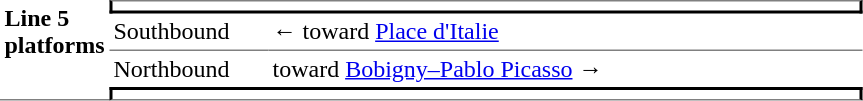<table border=0 cellspacing=0 cellpadding=3>
<tr>
<td style="border-bottom:solid 1px gray;" width=50 rowspan=10 valign=top><strong>Line 5 platforms</strong></td>
<td style="border-top:solid 1px gray;border-right:solid 2px black;border-left:solid 2px black;border-bottom:solid 2px black;text-align:center;" colspan=2></td>
</tr>
<tr>
<td style="border-bottom:solid 1px gray;" width=100>Southbound</td>
<td style="border-bottom:solid 1px gray;" width=390>←   toward <a href='#'>Place d'Italie</a> </td>
</tr>
<tr>
<td>Northbound</td>
<td>   toward <a href='#'>Bobigny–Pablo Picasso</a>  →</td>
</tr>
<tr>
<td style="border-top:solid 2px black;border-right:solid 2px black;border-left:solid 2px black;border-bottom:solid 1px gray;text-align:center;" colspan=2></td>
</tr>
</table>
